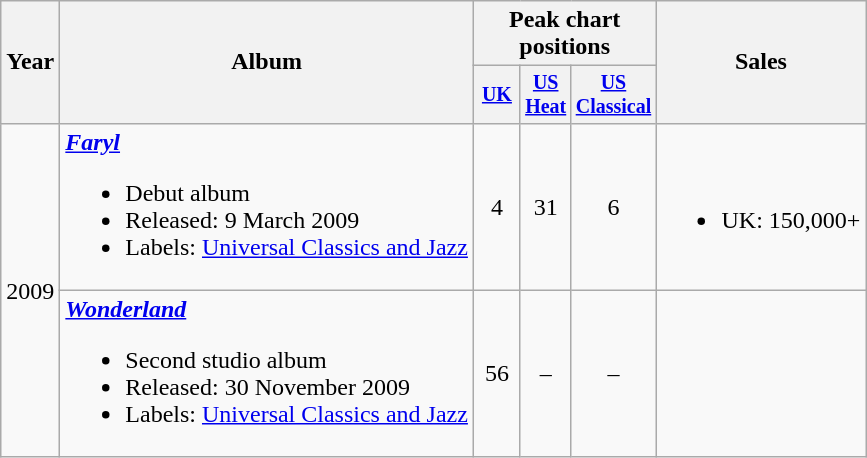<table class=wikitable style=text-align:center;>
<tr>
<th rowspan=2>Year</th>
<th rowspan=2>Album</th>
<th colspan=3>Peak chart positions</th>
<th rowspan=2>Sales</th>
</tr>
<tr style=font-size:smaller;>
<th width=25><a href='#'>UK</a></th>
<th width=25><a href='#'>US<br>Heat</a></th>
<th width=25><a href='#'>US<br>Classical</a></th>
</tr>
<tr>
<td rowspan=2>2009</td>
<td align=left><strong><em><a href='#'>Faryl</a></em></strong><br><ul><li>Debut album</li><li>Released: 9 March 2009</li><li>Labels: <a href='#'>Universal Classics and Jazz</a></li></ul></td>
<td>4</td>
<td>31</td>
<td>6</td>
<td align=left><br><ul><li>UK: 150,000+</li></ul></td>
</tr>
<tr>
<td align=left><strong><em><a href='#'>Wonderland</a></em></strong><br><ul><li>Second studio album</li><li>Released: 30 November 2009</li><li>Labels: <a href='#'>Universal Classics and Jazz</a></li></ul></td>
<td>56</td>
<td>–</td>
<td>–</td>
<td align=left></td>
</tr>
</table>
